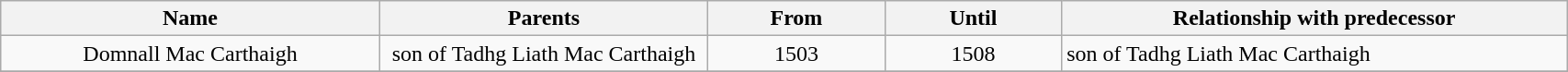<table width=90% class="wikitable">
<tr>
<th width=15%>Name</th>
<th width=13%>Parents</th>
<th width=7%>From</th>
<th width=7%>Until</th>
<th width=20%>Relationship with predecessor</th>
</tr>
<tr>
<td align="center">Domnall Mac Carthaigh</td>
<td align="center">son of Tadhg Liath Mac Carthaigh</td>
<td align="center">1503</td>
<td align="center">1508</td>
<td>son of Tadhg Liath Mac Carthaigh</td>
</tr>
<tr>
</tr>
</table>
